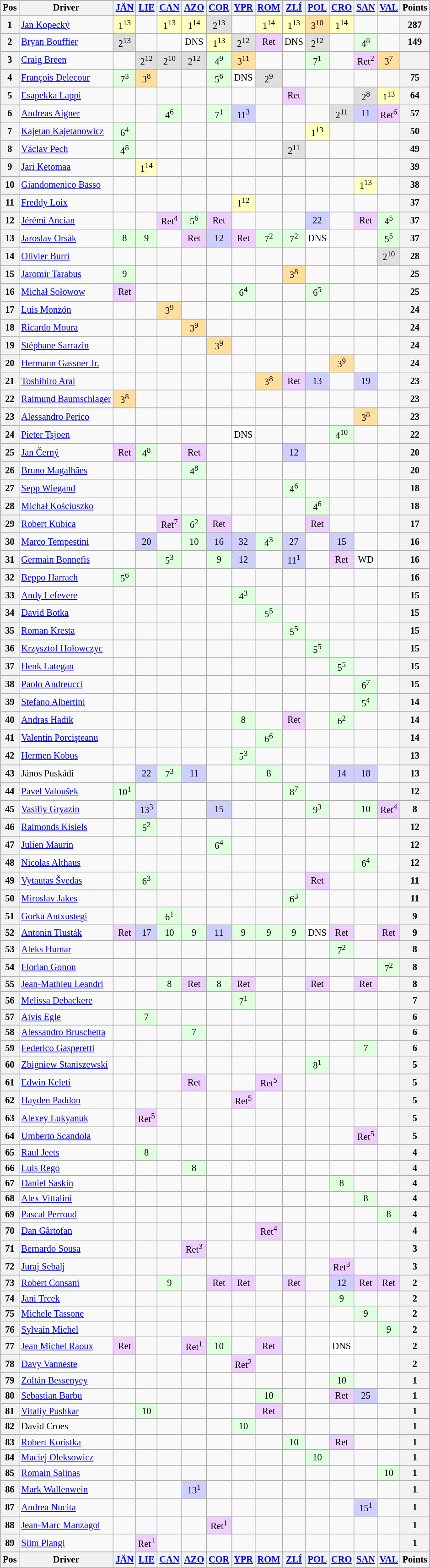<table>
<tr>
<td><br><table class="wikitable" style="font-size: 85%; text-align: center;">
<tr valign="top">
<th valign="middle">Pos</th>
<th valign="middle">Driver</th>
<th><a href='#'>JÄN</a><br></th>
<th><a href='#'>LIE</a><br></th>
<th><a href='#'>CAN</a><br></th>
<th><a href='#'>AZO</a><br></th>
<th><a href='#'>COR</a><br></th>
<th><a href='#'>YPR</a><br></th>
<th><a href='#'>ROM</a><br></th>
<th><a href='#'>ZLÍ</a><br></th>
<th><a href='#'>POL</a><br></th>
<th><a href='#'>CRO</a><br></th>
<th><a href='#'>SAN</a><br></th>
<th><a href='#'>VAL</a><br></th>
<th valign="middle">Points</th>
</tr>
<tr>
<th>1</th>
<td align=left> <a href='#'>Jan Kopecký</a></td>
<td style="background:#ffffbf;">1<sup>13</sup></td>
<td></td>
<td style="background:#ffffbf;">1<sup>13</sup></td>
<td style="background:#ffffbf;">1<sup>14</sup></td>
<td style="background:#dfdfdf;">2<sup>13</sup></td>
<td></td>
<td style="background:#ffffbf;">1<sup>14</sup></td>
<td style="background:#ffffbf;">1<sup>13</sup></td>
<td style="background:#ffdf9f;">3<sup>10</sup></td>
<td style="background:#ffffbf;">1<sup>14</sup></td>
<td></td>
<td></td>
<th>287</th>
</tr>
<tr>
<th>2</th>
<td align=left> <a href='#'>Bryan Bouffier</a></td>
<td style="background:#dfdfdf;">2<sup>13</sup></td>
<td></td>
<td></td>
<td style="background:#ffffff;">DNS</td>
<td style="background:#ffffbf;">1<sup>13</sup></td>
<td style="background:#dfdfdf;">2<sup>12</sup></td>
<td style="background:#efcfff;">Ret</td>
<td style="background:#ffffff;">DNS</td>
<td style="background:#dfdfdf;">2<sup>12</sup></td>
<td></td>
<td style="background:#dfffdf;">4<sup>8</sup></td>
<td></td>
<th>149</th>
</tr>
<tr>
<th>3</th>
<td align=left> <a href='#'>Craig Breen</a></td>
<td></td>
<td style="background:#dfdfdf;">2<sup>12</sup></td>
<td style="background:#dfdfdf;">2<sup>10</sup></td>
<td style="background:#dfdfdf;">2<sup>12</sup></td>
<td style="background:#dfffdf;">4<sup>9</sup></td>
<td style="background:#ffdf9f;">3<sup>11</sup></td>
<td></td>
<td></td>
<td style="background:#dfffdf;">7<sup>1</sup></td>
<td></td>
<td style="background:#efcfff;">Ret<sup>2</sup></td>
<td style="background:#ffdf9f;">3<sup>7</sup></td>
<th></th>
</tr>
<tr>
<th>4</th>
<td align=left> <a href='#'>François Delecour</a></td>
<td style="background:#dfffdf;">7<sup>3</sup></td>
<td style="background:#ffdf9f;">3<sup>8</sup></td>
<td></td>
<td></td>
<td style="background:#dfffdf;">5<sup>6</sup></td>
<td style="background:#ffffff;">DNS</td>
<td style="background:#dfdfdf;">2<sup>9</sup></td>
<td></td>
<td></td>
<td></td>
<td></td>
<td></td>
<th>75</th>
</tr>
<tr>
<th>5</th>
<td align=left> <a href='#'>Esapekka Lappi</a></td>
<td></td>
<td></td>
<td></td>
<td></td>
<td></td>
<td></td>
<td></td>
<td style="background:#efcfff;">Ret</td>
<td></td>
<td></td>
<td style="background:#dfdfdf;">2<sup>8</sup></td>
<td style="background:#ffffbf;">1<sup>13</sup></td>
<th>64</th>
</tr>
<tr>
<th>6</th>
<td align=left> <a href='#'>Andreas Aigner</a></td>
<td></td>
<td></td>
<td style="background:#dfffdf;">4<sup>6</sup></td>
<td></td>
<td style="background:#dfffdf;">7<sup>1</sup></td>
<td style="background:#cfcfff;">11<sup>3</sup></td>
<td></td>
<td></td>
<td></td>
<td style="background:#dfdfdf;">2<sup>11</sup></td>
<td style="background:#cfcfff;">11</td>
<td style="background:#efcfff;">Ret<sup>6</sup></td>
<th>57</th>
</tr>
<tr>
<th>7</th>
<td align=left> <a href='#'>Kajetan Kajetanowicz</a></td>
<td style="background:#dfffdf;">6<sup>4</sup></td>
<td></td>
<td></td>
<td></td>
<td></td>
<td></td>
<td></td>
<td></td>
<td style="background:#ffffbf;">1<sup>13</sup></td>
<td></td>
<td></td>
<td></td>
<th>50</th>
</tr>
<tr>
<th>8</th>
<td align=left> <a href='#'>Václav Pech</a></td>
<td style="background:#dfffdf;">4<sup>8</sup></td>
<td></td>
<td></td>
<td></td>
<td></td>
<td></td>
<td></td>
<td style="background:#dfdfdf;">2<sup>11</sup></td>
<td></td>
<td></td>
<td></td>
<td></td>
<th>49</th>
</tr>
<tr>
<th>9</th>
<td align=left> <a href='#'>Jari Ketomaa</a></td>
<td></td>
<td style="background:#ffffbf;">1<sup>14</sup></td>
<td></td>
<td></td>
<td></td>
<td></td>
<td></td>
<td></td>
<td></td>
<td></td>
<td></td>
<td></td>
<th>39</th>
</tr>
<tr>
<th>10</th>
<td align=left> <a href='#'>Giandomenico Basso</a></td>
<td></td>
<td></td>
<td></td>
<td></td>
<td></td>
<td></td>
<td></td>
<td></td>
<td></td>
<td></td>
<td style="background:#ffffbf;">1<sup>13</sup></td>
<td></td>
<th>38</th>
</tr>
<tr>
<th>11</th>
<td align=left> <a href='#'>Freddy Loix</a></td>
<td></td>
<td></td>
<td></td>
<td></td>
<td></td>
<td style="background:#ffffbf;">1<sup>12</sup></td>
<td></td>
<td></td>
<td></td>
<td></td>
<td></td>
<td></td>
<th>37</th>
</tr>
<tr>
<th>12</th>
<td align=left> <a href='#'>Jérémi Ancian</a></td>
<td></td>
<td></td>
<td style="background:#efcfff;">Ret<sup>4</sup></td>
<td style="background:#dfffdf;">5<sup>6</sup></td>
<td style="background:#efcfff;">Ret</td>
<td></td>
<td></td>
<td></td>
<td style="background:#cfcfff;">22</td>
<td></td>
<td style="background:#efcfff;">Ret</td>
<td style="background:#dfffdf;">4<sup>5</sup></td>
<th>37</th>
</tr>
<tr>
<th>13</th>
<td align=left> <a href='#'>Jaroslav Orsák</a></td>
<td style="background:#dfffdf;">8</td>
<td style="background:#dfffdf;">9</td>
<td></td>
<td style="background:#efcfff;">Ret</td>
<td style="background:#cfcfff;">12</td>
<td style="background:#efcfff;">Ret</td>
<td style="background:#dfffdf;">7<sup>2</sup></td>
<td style="background:#dfffdf;">7<sup>2</sup></td>
<td style="background:#ffffff;">DNS</td>
<td></td>
<td></td>
<td style="background:#dfffdf;">5<sup>5</sup></td>
<th>37</th>
</tr>
<tr>
<th>14</th>
<td align=left> <a href='#'>Olivier Burri</a></td>
<td></td>
<td></td>
<td></td>
<td></td>
<td></td>
<td></td>
<td></td>
<td></td>
<td></td>
<td></td>
<td></td>
<td style="background:#dfdfdf;">2<sup>10</sup></td>
<th>28</th>
</tr>
<tr>
<th>15</th>
<td align=left> <a href='#'>Jaromír Tarabus</a></td>
<td style="background:#dfffdf;">9</td>
<td></td>
<td></td>
<td></td>
<td></td>
<td></td>
<td></td>
<td style="background:#ffdf9f;">3<sup>8</sup></td>
<td></td>
<td></td>
<td></td>
<td></td>
<th>25</th>
</tr>
<tr>
<th>16</th>
<td align=left> <a href='#'>Michał Sołowow</a></td>
<td style="background:#efcfff;">Ret</td>
<td></td>
<td></td>
<td></td>
<td></td>
<td style="background:#dfffdf;">6<sup>4</sup></td>
<td></td>
<td></td>
<td style="background:#dfffdf;">6<sup>5</sup></td>
<td></td>
<td></td>
<td></td>
<th>25</th>
</tr>
<tr>
<th>17</th>
<td align=left> <a href='#'>Luis Monzón</a></td>
<td></td>
<td></td>
<td style="background:#ffdf9f;">3<sup>9</sup></td>
<td></td>
<td></td>
<td></td>
<td></td>
<td></td>
<td></td>
<td></td>
<td></td>
<td></td>
<th>24</th>
</tr>
<tr>
<th>18</th>
<td align=left> <a href='#'>Ricardo Moura</a></td>
<td></td>
<td></td>
<td></td>
<td style="background:#ffdf9f;">3<sup>9</sup></td>
<td></td>
<td></td>
<td></td>
<td></td>
<td></td>
<td></td>
<td></td>
<td></td>
<th>24</th>
</tr>
<tr>
<th>19</th>
<td align=left> <a href='#'>Stéphane Sarrazin</a></td>
<td></td>
<td></td>
<td></td>
<td></td>
<td style="background:#ffdf9f;">3<sup>9</sup></td>
<td></td>
<td></td>
<td></td>
<td></td>
<td></td>
<td></td>
<td></td>
<th>24</th>
</tr>
<tr>
<th>20</th>
<td align=left> <a href='#'>Hermann Gassner Jr.</a></td>
<td></td>
<td></td>
<td></td>
<td></td>
<td></td>
<td></td>
<td></td>
<td></td>
<td></td>
<td style="background:#ffdf9f;">3<sup>9</sup></td>
<td></td>
<td></td>
<th>24</th>
</tr>
<tr>
<th>21</th>
<td align=left> <a href='#'>Toshihiro Arai</a></td>
<td></td>
<td></td>
<td></td>
<td></td>
<td></td>
<td></td>
<td style="background:#ffdf9f;">3<sup>8</sup></td>
<td style="background:#efcfff;">Ret</td>
<td style="background:#cfcfff;">13</td>
<td></td>
<td style="background:#cfcfff;">19</td>
<td></td>
<th>23</th>
</tr>
<tr>
<th>22</th>
<td align=left> <a href='#'>Raimund Baumschlager</a></td>
<td style="background:#ffdf9f;">3<sup>8</sup></td>
<td></td>
<td></td>
<td></td>
<td></td>
<td></td>
<td></td>
<td></td>
<td></td>
<td></td>
<td></td>
<td></td>
<th>23</th>
</tr>
<tr>
<th>23</th>
<td align=left> <a href='#'>Alessandro Perico</a></td>
<td></td>
<td></td>
<td></td>
<td></td>
<td></td>
<td></td>
<td></td>
<td></td>
<td></td>
<td></td>
<td style="background:#ffdf9f;">3<sup>8</sup></td>
<td></td>
<th>23</th>
</tr>
<tr>
<th>24</th>
<td align=left> <a href='#'>Pieter Tsjoen</a></td>
<td></td>
<td></td>
<td></td>
<td></td>
<td></td>
<td style="background:#ffffff;">DNS</td>
<td></td>
<td></td>
<td></td>
<td style="background:#dfffdf;">4<sup>10</sup></td>
<td></td>
<td></td>
<th>22</th>
</tr>
<tr>
<th>25</th>
<td align=left> <a href='#'>Jan Černý</a></td>
<td style="background:#efcfff;">Ret</td>
<td style="background:#dfffdf;">4<sup>8</sup></td>
<td></td>
<td style="background:#efcfff;">Ret</td>
<td></td>
<td></td>
<td></td>
<td style="background:#cfcfff;">12</td>
<td></td>
<td></td>
<td></td>
<td></td>
<th>20</th>
</tr>
<tr>
<th>26</th>
<td align=left> <a href='#'>Bruno Magalhães</a></td>
<td></td>
<td></td>
<td></td>
<td style="background:#dfffdf;">4<sup>8</sup></td>
<td></td>
<td></td>
<td></td>
<td></td>
<td></td>
<td></td>
<td></td>
<td></td>
<th>20</th>
</tr>
<tr>
<th>27</th>
<td align=left> <a href='#'>Sepp Wiegand</a></td>
<td></td>
<td></td>
<td></td>
<td></td>
<td></td>
<td></td>
<td></td>
<td style="background:#dfffdf;">4<sup>6</sup></td>
<td></td>
<td></td>
<td></td>
<td></td>
<th>18</th>
</tr>
<tr>
<th>28</th>
<td align=left> <a href='#'>Michał Kościuszko</a></td>
<td></td>
<td></td>
<td></td>
<td></td>
<td></td>
<td></td>
<td></td>
<td></td>
<td style="background:#dfffdf;">4<sup>6</sup></td>
<td></td>
<td></td>
<td></td>
<th>18</th>
</tr>
<tr>
<th>29</th>
<td align=left> <a href='#'>Robert Kubica</a></td>
<td></td>
<td></td>
<td style="background:#efcfff;">Ret<sup>7</sup></td>
<td style="background:#dfffdf;">6<sup>2</sup></td>
<td style="background:#efcfff;">Ret</td>
<td></td>
<td></td>
<td></td>
<td style="background:#efcfff;">Ret</td>
<td></td>
<td></td>
<td></td>
<th>17</th>
</tr>
<tr>
<th>30</th>
<td align=left> <a href='#'>Marco Tempestini</a></td>
<td></td>
<td style="background:#cfcfff;">20</td>
<td></td>
<td style="background:#dfffdf;">10</td>
<td style="background:#cfcfff;">16</td>
<td style="background:#cfcfff;">32</td>
<td style="background:#dfffdf;">4<sup>3</sup></td>
<td style="background:#cfcfff;">27</td>
<td></td>
<td style="background:#cfcfff;">15</td>
<td></td>
<td></td>
<th>16</th>
</tr>
<tr>
<th>31</th>
<td align=left> <a href='#'>Germain Bonnefis</a></td>
<td></td>
<td></td>
<td style="background:#dfffdf;">5<sup>3</sup></td>
<td></td>
<td style="background:#dfffdf;">9</td>
<td style="background:#cfcfff;">12</td>
<td></td>
<td style="background:#cfcfff;">11<sup>1</sup></td>
<td></td>
<td style="background:#efcfff;">Ret</td>
<td>WD</td>
<td></td>
<th>16</th>
</tr>
<tr>
<th>32</th>
<td align=left> <a href='#'>Beppo Harrach</a></td>
<td style="background:#dfffdf;">5<sup>6</sup></td>
<td></td>
<td></td>
<td></td>
<td></td>
<td></td>
<td></td>
<td></td>
<td></td>
<td></td>
<td></td>
<td></td>
<th>16</th>
</tr>
<tr>
<th>33</th>
<td align=left> <a href='#'>Andy Lefevere</a></td>
<td></td>
<td></td>
<td></td>
<td></td>
<td></td>
<td style="background:#dfffdf;">4<sup>3</sup></td>
<td></td>
<td></td>
<td></td>
<td></td>
<td></td>
<td></td>
<th>15</th>
</tr>
<tr>
<th>34</th>
<td align=left> <a href='#'>David Botka</a></td>
<td></td>
<td></td>
<td></td>
<td></td>
<td></td>
<td></td>
<td style="background:#dfffdf;">5<sup>5</sup></td>
<td></td>
<td></td>
<td></td>
<td></td>
<td></td>
<th>15</th>
</tr>
<tr>
<th>35</th>
<td align=left> <a href='#'>Roman Kresta</a></td>
<td></td>
<td></td>
<td></td>
<td></td>
<td></td>
<td></td>
<td></td>
<td style="background:#dfffdf;">5<sup>5</sup></td>
<td></td>
<td></td>
<td></td>
<td></td>
<th>15</th>
</tr>
<tr>
<th>36</th>
<td align=left> <a href='#'>Krzysztof Hołowczyc</a></td>
<td></td>
<td></td>
<td></td>
<td></td>
<td></td>
<td></td>
<td></td>
<td></td>
<td style="background:#dfffdf;">5<sup>5</sup></td>
<td></td>
<td></td>
<td></td>
<th>15</th>
</tr>
<tr>
<th>37</th>
<td align=left> <a href='#'>Henk Lategan</a></td>
<td></td>
<td></td>
<td></td>
<td></td>
<td></td>
<td></td>
<td></td>
<td></td>
<td></td>
<td style="background:#dfffdf;">5<sup>5</sup></td>
<td></td>
<td></td>
<th>15</th>
</tr>
<tr>
<th>38</th>
<td align=left> <a href='#'>Paolo Andreucci</a></td>
<td></td>
<td></td>
<td></td>
<td></td>
<td></td>
<td></td>
<td></td>
<td></td>
<td></td>
<td></td>
<td style="background:#dfffdf;">6<sup>7</sup></td>
<td></td>
<th>15</th>
</tr>
<tr>
<th>39</th>
<td align=left> <a href='#'>Stefano Albertini</a></td>
<td></td>
<td></td>
<td></td>
<td></td>
<td></td>
<td></td>
<td></td>
<td></td>
<td></td>
<td></td>
<td style="background:#dfffdf;">5<sup>4</sup></td>
<td></td>
<th>14</th>
</tr>
<tr>
<th>40</th>
<td align=left> <a href='#'>Andras Hadik</a></td>
<td></td>
<td></td>
<td></td>
<td></td>
<td></td>
<td style="background:#dfffdf;">8</td>
<td></td>
<td style="background:#efcfff;">Ret</td>
<td></td>
<td style="background:#dfffdf;">6<sup>2</sup></td>
<td></td>
<td></td>
<th>14</th>
</tr>
<tr>
<th>41</th>
<td align=left> <a href='#'>Valentin Porcişteanu</a></td>
<td></td>
<td></td>
<td></td>
<td></td>
<td></td>
<td></td>
<td style="background:#dfffdf;">6<sup>6</sup></td>
<td></td>
<td></td>
<td></td>
<td></td>
<td></td>
<th>14</th>
</tr>
<tr>
<th>42</th>
<td align=left> <a href='#'>Hermen Kobus</a></td>
<td></td>
<td></td>
<td></td>
<td></td>
<td></td>
<td style="background:#dfffdf;">5<sup>3</sup></td>
<td></td>
<td></td>
<td></td>
<td></td>
<td></td>
<td></td>
<th>13</th>
</tr>
<tr>
<th>43</th>
<td align=left> János Puskádi</td>
<td></td>
<td style="background:#cfcfff;">22</td>
<td style="background:#dfffdf;">7<sup>3</sup></td>
<td style="background:#cfcfff;">11</td>
<td></td>
<td></td>
<td style="background:#dfffdf;">8</td>
<td></td>
<td></td>
<td style="background:#cfcfff;">14</td>
<td style="background:#cfcfff;">18</td>
<td></td>
<th>13</th>
</tr>
<tr>
<th>44</th>
<td align=left> <a href='#'>Pavel Valoušek</a></td>
<td style="background:#dfffdf;">10<sup>1</sup></td>
<td></td>
<td></td>
<td></td>
<td></td>
<td></td>
<td></td>
<td style="background:#dfffdf;">8<sup>7</sup></td>
<td></td>
<td></td>
<td></td>
<td></td>
<th>12</th>
</tr>
<tr>
<th>45</th>
<td align=left> <a href='#'>Vasiliy Gryazin</a></td>
<td></td>
<td style="background:#cfcfff;">13<sup>3</sup></td>
<td></td>
<td></td>
<td style="background:#cfcfff;">15</td>
<td></td>
<td></td>
<td></td>
<td style="background:#dfffdf;">9<sup>3</sup></td>
<td></td>
<td style="background:#dfffdf;">10</td>
<td style="background:#efcfff;">Ret<sup>4</sup></td>
<th>8</th>
</tr>
<tr>
<th>46</th>
<td align=left> <a href='#'>Raimonds Kisiels</a></td>
<td></td>
<td style="background:#dfffdf;">5<sup>2</sup></td>
<td></td>
<td></td>
<td></td>
<td></td>
<td></td>
<td></td>
<td></td>
<td></td>
<td></td>
<td></td>
<th>12</th>
</tr>
<tr>
<th>47</th>
<td align=left> <a href='#'>Julien Maurin</a></td>
<td></td>
<td></td>
<td></td>
<td></td>
<td style="background:#dfffdf;">6<sup>4</sup></td>
<td></td>
<td></td>
<td></td>
<td></td>
<td></td>
<td></td>
<td></td>
<th>12</th>
</tr>
<tr>
<th>48</th>
<td align=left> <a href='#'>Nicolas Althaus</a></td>
<td></td>
<td></td>
<td></td>
<td></td>
<td></td>
<td></td>
<td></td>
<td></td>
<td></td>
<td></td>
<td style="background:#dfffdf;">6<sup>4</sup></td>
<td></td>
<th>12</th>
</tr>
<tr>
<th>49</th>
<td align=left> <a href='#'>Vytautas Švedas</a></td>
<td></td>
<td style="background:#dfffdf;">6<sup>3</sup></td>
<td></td>
<td></td>
<td></td>
<td></td>
<td></td>
<td></td>
<td style="background:#efcfff;">Ret</td>
<td></td>
<td></td>
<td></td>
<th>11</th>
</tr>
<tr>
<th>50</th>
<td align=left> <a href='#'>Miroslav Jakes</a></td>
<td></td>
<td></td>
<td></td>
<td></td>
<td></td>
<td></td>
<td></td>
<td style="background:#dfffdf;">6<sup>3</sup></td>
<td></td>
<td></td>
<td></td>
<td></td>
<th>11</th>
</tr>
<tr>
<th>51</th>
<td align=left> <a href='#'>Gorka Antxustegi</a></td>
<td></td>
<td></td>
<td style="background:#dfffdf;">6<sup>1</sup></td>
<td></td>
<td></td>
<td></td>
<td></td>
<td></td>
<td></td>
<td></td>
<td></td>
<td></td>
<th>9</th>
</tr>
<tr>
<th>52</th>
<td align=left> <a href='#'>Antonin Tlusták</a></td>
<td style="background:#efcfff;">Ret</td>
<td style="background:#cfcfff;">17</td>
<td style="background:#dfffdf;">10</td>
<td style="background:#dfffdf;">9</td>
<td style="background:#cfcfff;">11</td>
<td style="background:#dfffdf;">9</td>
<td style="background:#dfffdf;">9</td>
<td style="background:#dfffdf;">9</td>
<td style="background:#ffffff;">DNS</td>
<td style="background:#efcfff;">Ret</td>
<td></td>
<td style="background:#efcfff;">Ret</td>
<th>9</th>
</tr>
<tr>
<th>53</th>
<td align=left> <a href='#'>Aleks Humar</a></td>
<td></td>
<td></td>
<td></td>
<td></td>
<td></td>
<td></td>
<td></td>
<td></td>
<td></td>
<td style="background:#dfffdf;">7<sup>2</sup></td>
<td></td>
<td></td>
<th>8</th>
</tr>
<tr>
<th>54</th>
<td align=left> <a href='#'>Florian Gonon</a></td>
<td></td>
<td></td>
<td></td>
<td></td>
<td></td>
<td></td>
<td></td>
<td></td>
<td></td>
<td></td>
<td></td>
<td style="background:#dfffdf;">7<sup>2</sup></td>
<th>8</th>
</tr>
<tr>
<th>55</th>
<td align=left> <a href='#'>Jean-Mathieu Leandri</a></td>
<td></td>
<td></td>
<td style="background:#dfffdf;">8</td>
<td style="background:#efcfff;">Ret</td>
<td style="background:#dfffdf;">8</td>
<td style="background:#efcfff;">Ret</td>
<td></td>
<td></td>
<td style="background:#efcfff;">Ret</td>
<td></td>
<td style="background:#efcfff;">Ret</td>
<td></td>
<th>8</th>
</tr>
<tr>
<th>56</th>
<td align=left> <a href='#'>Melissa Debackere</a></td>
<td></td>
<td></td>
<td></td>
<td></td>
<td></td>
<td style="background:#dfffdf;">7<sup>1</sup></td>
<td></td>
<td></td>
<td></td>
<td></td>
<td></td>
<td></td>
<th>7</th>
</tr>
<tr>
<th>57</th>
<td align=left> <a href='#'>Aivis Egle</a></td>
<td></td>
<td style="background:#dfffdf;">7</td>
<td></td>
<td></td>
<td></td>
<td></td>
<td></td>
<td></td>
<td></td>
<td></td>
<td></td>
<td></td>
<th>6</th>
</tr>
<tr>
<th>58</th>
<td align=left> <a href='#'>Alessandro Bruschetta</a></td>
<td></td>
<td></td>
<td></td>
<td style="background:#dfffdf;">7</td>
<td></td>
<td></td>
<td></td>
<td></td>
<td></td>
<td></td>
<td></td>
<td></td>
<th>6</th>
</tr>
<tr>
<th>59</th>
<td align=left> <a href='#'>Federico Gasperetti</a></td>
<td></td>
<td></td>
<td></td>
<td></td>
<td></td>
<td></td>
<td></td>
<td></td>
<td></td>
<td></td>
<td style="background:#dfffdf;">7</td>
<td></td>
<th>6</th>
</tr>
<tr>
<th>60</th>
<td align=left> <a href='#'>Zbigniew Staniszewski</a></td>
<td></td>
<td></td>
<td></td>
<td></td>
<td></td>
<td></td>
<td></td>
<td></td>
<td style="background:#dfffdf;">8<sup>1</sup></td>
<td></td>
<td></td>
<td></td>
<th>5</th>
</tr>
<tr>
<th>61</th>
<td align=left> <a href='#'>Edwin Keleti</a></td>
<td></td>
<td></td>
<td></td>
<td style="background:#efcfff;">Ret</td>
<td></td>
<td></td>
<td style="background:#efcfff;">Ret<sup>5</sup></td>
<td></td>
<td></td>
<td></td>
<td></td>
<td></td>
<th>5</th>
</tr>
<tr>
<th>62</th>
<td align=left> <a href='#'>Hayden Paddon</a></td>
<td></td>
<td></td>
<td></td>
<td></td>
<td></td>
<td style="background:#efcfff;">Ret<sup>5</sup></td>
<td></td>
<td></td>
<td></td>
<td></td>
<td></td>
<td></td>
<th>5</th>
</tr>
<tr>
<th>63</th>
<td align=left> <a href='#'>Alexey Lukyanuk</a></td>
<td></td>
<td style="background:#efcfff;">Ret<sup>5</sup></td>
<td></td>
<td></td>
<td></td>
<td></td>
<td></td>
<td></td>
<td></td>
<td></td>
<td></td>
<td></td>
<th>5</th>
</tr>
<tr>
<th>64</th>
<td align=left> <a href='#'>Umberto Scandola</a></td>
<td></td>
<td></td>
<td></td>
<td></td>
<td></td>
<td></td>
<td></td>
<td></td>
<td></td>
<td></td>
<td style="background:#efcfff;">Ret<sup>5</sup></td>
<td></td>
<th>5</th>
</tr>
<tr>
<th>65</th>
<td align=left> <a href='#'>Raul Jeets</a></td>
<td></td>
<td style="background:#dfffdf;">8</td>
<td></td>
<td></td>
<td></td>
<td></td>
<td></td>
<td></td>
<td></td>
<td></td>
<td></td>
<td></td>
<th>4</th>
</tr>
<tr>
<th>66</th>
<td align=left> <a href='#'>Luis Rego</a></td>
<td></td>
<td></td>
<td></td>
<td style="background:#dfffdf;">8</td>
<td></td>
<td></td>
<td></td>
<td></td>
<td></td>
<td></td>
<td></td>
<td></td>
<th>4</th>
</tr>
<tr>
<th>67</th>
<td align=left> <a href='#'>Daniel Saskin</a></td>
<td></td>
<td></td>
<td></td>
<td></td>
<td></td>
<td></td>
<td></td>
<td></td>
<td></td>
<td style="background:#dfffdf;">8</td>
<td></td>
<td></td>
<th>4</th>
</tr>
<tr>
<th>68</th>
<td align=left> <a href='#'>Alex Vittalini</a></td>
<td></td>
<td></td>
<td></td>
<td></td>
<td></td>
<td></td>
<td></td>
<td></td>
<td></td>
<td></td>
<td style="background:#dfffdf;">8</td>
<td></td>
<th>4</th>
</tr>
<tr>
<th>69</th>
<td align=left> <a href='#'>Pascal Perroud</a></td>
<td></td>
<td></td>
<td></td>
<td></td>
<td></td>
<td></td>
<td></td>
<td></td>
<td></td>
<td></td>
<td></td>
<td style="background:#dfffdf;">8</td>
<th>4</th>
</tr>
<tr>
<th>70</th>
<td align=left> <a href='#'>Dan Gârtofan</a></td>
<td></td>
<td></td>
<td></td>
<td></td>
<td></td>
<td></td>
<td style="background:#efcfff;">Ret<sup>4</sup></td>
<td></td>
<td></td>
<td></td>
<td></td>
<td></td>
<th>4</th>
</tr>
<tr>
<th>71</th>
<td align=left> <a href='#'>Bernardo Sousa</a></td>
<td></td>
<td></td>
<td></td>
<td style="background:#efcfff;">Ret<sup>3</sup></td>
<td></td>
<td></td>
<td></td>
<td></td>
<td></td>
<td></td>
<td></td>
<td></td>
<th>3</th>
</tr>
<tr>
<th>72</th>
<td align=left> <a href='#'>Juraj Sebalj</a></td>
<td></td>
<td></td>
<td></td>
<td></td>
<td></td>
<td></td>
<td></td>
<td></td>
<td></td>
<td style="background:#efcfff;">Ret<sup>3</sup></td>
<td></td>
<td></td>
<th>3</th>
</tr>
<tr>
<th>73</th>
<td align=left> <a href='#'>Robert Consani</a></td>
<td></td>
<td></td>
<td style="background:#dfffdf;">9</td>
<td></td>
<td style="background:#efcfff;">Ret</td>
<td style="background:#efcfff;">Ret</td>
<td></td>
<td style="background:#efcfff;">Ret</td>
<td></td>
<td style="background:#cfcfff;">12</td>
<td style="background:#efcfff;">Ret</td>
<td style="background:#efcfff;">Ret</td>
<th>2</th>
</tr>
<tr>
<th>74</th>
<td align=left> <a href='#'>Jani Trcek</a></td>
<td></td>
<td></td>
<td></td>
<td></td>
<td></td>
<td></td>
<td></td>
<td></td>
<td></td>
<td style="background:#dfffdf;">9</td>
<td></td>
<td></td>
<th>2</th>
</tr>
<tr>
<th>75</th>
<td align=left> <a href='#'>Michele Tassone</a></td>
<td></td>
<td></td>
<td></td>
<td></td>
<td></td>
<td></td>
<td></td>
<td></td>
<td></td>
<td></td>
<td style="background:#dfffdf;">9</td>
<td></td>
<th>2</th>
</tr>
<tr>
<th>76</th>
<td align=left> <a href='#'>Sylvain Michel</a></td>
<td></td>
<td></td>
<td></td>
<td></td>
<td></td>
<td></td>
<td></td>
<td></td>
<td></td>
<td></td>
<td></td>
<td style="background:#dfffdf;">9</td>
<th>2</th>
</tr>
<tr>
<th>77</th>
<td align=left> <a href='#'>Jean Michel Raoux</a></td>
<td style="background:#efcfff;">Ret</td>
<td></td>
<td></td>
<td style="background:#efcfff;">Ret<sup>1</sup></td>
<td style="background:#dfffdf;">10</td>
<td></td>
<td style="background:#efcfff;">Ret</td>
<td></td>
<td></td>
<td style="background:#ffffff;">DNS</td>
<td></td>
<td></td>
<th>2</th>
</tr>
<tr>
<th>78</th>
<td align=left> <a href='#'>Davy Vanneste</a></td>
<td></td>
<td></td>
<td></td>
<td></td>
<td></td>
<td style="background:#efcfff;">Ret<sup>2</sup></td>
<td></td>
<td></td>
<td></td>
<td></td>
<td></td>
<td></td>
<th>2</th>
</tr>
<tr>
<th>79</th>
<td align=left> <a href='#'>Zoltán Bessenyey</a></td>
<td></td>
<td></td>
<td></td>
<td></td>
<td></td>
<td></td>
<td></td>
<td></td>
<td></td>
<td style="background:#dfffdf;">10</td>
<td></td>
<td></td>
<th>1</th>
</tr>
<tr>
<th>80</th>
<td align=left> <a href='#'>Sebastian Barbu</a></td>
<td></td>
<td></td>
<td></td>
<td></td>
<td></td>
<td></td>
<td style="background:#dfffdf;">10</td>
<td></td>
<td></td>
<td style="background:#efcfff;">Ret</td>
<td style="background:#cfcfff;">25</td>
<td></td>
<th>1</th>
</tr>
<tr>
<th>81</th>
<td align=left> <a href='#'>Vitaliy Pushkar</a></td>
<td></td>
<td style="background:#dfffdf;">10</td>
<td></td>
<td></td>
<td></td>
<td></td>
<td style="background:#efcfff;">Ret</td>
<td></td>
<td></td>
<td></td>
<td></td>
<td></td>
<th>1</th>
</tr>
<tr>
<th>82</th>
<td align=left> David Croes</td>
<td></td>
<td></td>
<td></td>
<td></td>
<td></td>
<td style="background:#dfffdf;">10</td>
<td></td>
<td></td>
<td></td>
<td></td>
<td></td>
<td></td>
<th>1</th>
</tr>
<tr>
<th>83</th>
<td align=left> <a href='#'>Robert Koristka</a></td>
<td></td>
<td></td>
<td></td>
<td></td>
<td></td>
<td></td>
<td></td>
<td style="background:#dfffdf;">10</td>
<td></td>
<td style="background:#efcfff;">Ret</td>
<td></td>
<td></td>
<th>1</th>
</tr>
<tr>
<th>84</th>
<td align=left> <a href='#'>Maciej Oleksowicz</a></td>
<td></td>
<td></td>
<td></td>
<td></td>
<td></td>
<td></td>
<td></td>
<td></td>
<td style="background:#dfffdf;">10</td>
<td></td>
<td></td>
<td></td>
<th>1</th>
</tr>
<tr>
<th>85</th>
<td align=left> <a href='#'>Romain Salinas</a></td>
<td></td>
<td></td>
<td></td>
<td></td>
<td></td>
<td></td>
<td></td>
<td></td>
<td></td>
<td></td>
<td></td>
<td style="background:#dfffdf;">10</td>
<th>1</th>
</tr>
<tr>
<th>86</th>
<td align=left> <a href='#'>Mark Wallenwein</a></td>
<td></td>
<td></td>
<td></td>
<td style="background:#cfcfff;">13<sup>1</sup></td>
<td></td>
<td></td>
<td></td>
<td></td>
<td></td>
<td></td>
<td></td>
<td></td>
<th>1</th>
</tr>
<tr>
<th>87</th>
<td align=left> <a href='#'>Andrea Nucita</a></td>
<td></td>
<td></td>
<td></td>
<td></td>
<td></td>
<td></td>
<td></td>
<td></td>
<td></td>
<td></td>
<td style="background:#cfcfff;">15<sup>1</sup></td>
<td></td>
<th>1</th>
</tr>
<tr>
<th>88</th>
<td align=left> <a href='#'>Jean-Marc Manzagol</a></td>
<td></td>
<td></td>
<td></td>
<td></td>
<td style="background:#efcfff;">Ret<sup>1</sup></td>
<td></td>
<td></td>
<td></td>
<td></td>
<td></td>
<td></td>
<td></td>
<th>1</th>
</tr>
<tr>
<th>89</th>
<td align=left> <a href='#'>Siim Plangi</a></td>
<td></td>
<td style="background:#efcfff;">Ret<sup>1</sup></td>
<td></td>
<td></td>
<td></td>
<td></td>
<td></td>
<td></td>
<td></td>
<td></td>
<td></td>
<td></td>
<th>1</th>
</tr>
<tr valign="top">
<th valign="middle">Pos</th>
<th valign="middle">Driver</th>
<th><a href='#'>JÄN</a><br></th>
<th><a href='#'>LIE</a><br></th>
<th><a href='#'>CAN</a><br></th>
<th><a href='#'>AZO</a><br></th>
<th><a href='#'>COR</a><br></th>
<th><a href='#'>YPR</a><br></th>
<th><a href='#'>ROM</a><br></th>
<th><a href='#'>ZLÍ</a><br></th>
<th><a href='#'>POL</a><br></th>
<th><a href='#'>CRO</a><br></th>
<th><a href='#'>SAN</a><br></th>
<th><a href='#'>VAL</a><br></th>
<th valign="middle">Points</th>
</tr>
</table>
</td>
<td valign="top"><br></td>
</tr>
</table>
